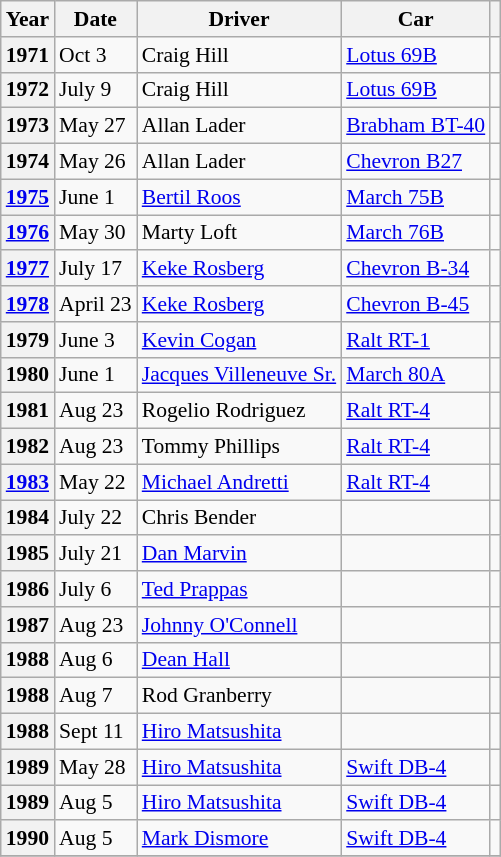<table class="sortable wikitable" style="font-size: 90%;">
<tr>
<th>Year</th>
<th>Date</th>
<th>Driver</th>
<th>Car</th>
<th></th>
</tr>
<tr>
<th>1971</th>
<td>Oct 3</td>
<td> Craig Hill</td>
<td><a href='#'>Lotus 69B</a></td>
<td></td>
</tr>
<tr>
<th>1972</th>
<td>July 9</td>
<td> Craig Hill</td>
<td><a href='#'>Lotus 69B</a></td>
<td></td>
</tr>
<tr>
<th>1973</th>
<td>May 27</td>
<td> Allan Lader</td>
<td><a href='#'>Brabham BT-40</a></td>
<td></td>
</tr>
<tr>
<th>1974</th>
<td>May 26</td>
<td> Allan Lader</td>
<td><a href='#'>Chevron B27</a></td>
<td></td>
</tr>
<tr>
<th><a href='#'>1975</a></th>
<td>June 1</td>
<td> <a href='#'>Bertil Roos</a></td>
<td><a href='#'>March 75B</a></td>
<td></td>
</tr>
<tr>
<th><a href='#'>1976</a></th>
<td>May 30</td>
<td> Marty Loft</td>
<td><a href='#'>March 76B</a></td>
<td></td>
</tr>
<tr>
<th><a href='#'>1977</a></th>
<td>July 17</td>
<td> <a href='#'>Keke Rosberg</a></td>
<td><a href='#'>Chevron B-34</a></td>
<td></td>
</tr>
<tr>
<th><a href='#'>1978</a></th>
<td>April 23</td>
<td> <a href='#'>Keke Rosberg</a></td>
<td><a href='#'>Chevron B-45</a></td>
<td></td>
</tr>
<tr>
<th>1979</th>
<td>June 3</td>
<td> <a href='#'>Kevin Cogan</a></td>
<td><a href='#'>Ralt RT-1</a></td>
<td></td>
</tr>
<tr>
<th>1980</th>
<td>June 1</td>
<td> <a href='#'>Jacques Villeneuve Sr.</a></td>
<td><a href='#'>March 80A</a></td>
<td></td>
</tr>
<tr>
<th>1981</th>
<td>Aug 23</td>
<td> Rogelio Rodriguez</td>
<td><a href='#'>Ralt RT-4</a></td>
<td></td>
</tr>
<tr>
<th>1982</th>
<td>Aug 23</td>
<td> Tommy Phillips</td>
<td><a href='#'>Ralt RT-4</a></td>
<td></td>
</tr>
<tr>
<th><a href='#'>1983</a></th>
<td>May 22</td>
<td> <a href='#'>Michael Andretti</a></td>
<td><a href='#'>Ralt RT-4</a></td>
<td></td>
</tr>
<tr>
<th>1984</th>
<td>July 22</td>
<td> Chris Bender</td>
<td></td>
<td></td>
</tr>
<tr>
<th>1985</th>
<td>July 21</td>
<td> <a href='#'>Dan Marvin</a></td>
<td></td>
<td></td>
</tr>
<tr>
<th>1986</th>
<td>July 6</td>
<td> <a href='#'>Ted Prappas</a></td>
<td></td>
<td></td>
</tr>
<tr>
<th>1987</th>
<td>Aug 23</td>
<td> <a href='#'>Johnny O'Connell</a></td>
<td></td>
<td></td>
</tr>
<tr>
<th>1988</th>
<td>Aug 6</td>
<td> <a href='#'>Dean Hall</a></td>
<td></td>
<td></td>
</tr>
<tr>
<th>1988</th>
<td>Aug 7</td>
<td> Rod Granberry</td>
<td></td>
<td></td>
</tr>
<tr>
<th>1988</th>
<td>Sept 11</td>
<td> <a href='#'>Hiro Matsushita</a></td>
<td></td>
<td></td>
</tr>
<tr>
<th>1989</th>
<td>May 28</td>
<td> <a href='#'>Hiro Matsushita</a></td>
<td><a href='#'>Swift DB-4</a></td>
<td></td>
</tr>
<tr>
<th>1989</th>
<td>Aug 5</td>
<td> <a href='#'>Hiro Matsushita</a></td>
<td><a href='#'>Swift DB-4</a></td>
<td></td>
</tr>
<tr>
<th>1990</th>
<td>Aug 5</td>
<td> <a href='#'>Mark Dismore</a></td>
<td><a href='#'>Swift DB-4</a></td>
<td></td>
</tr>
<tr>
</tr>
</table>
